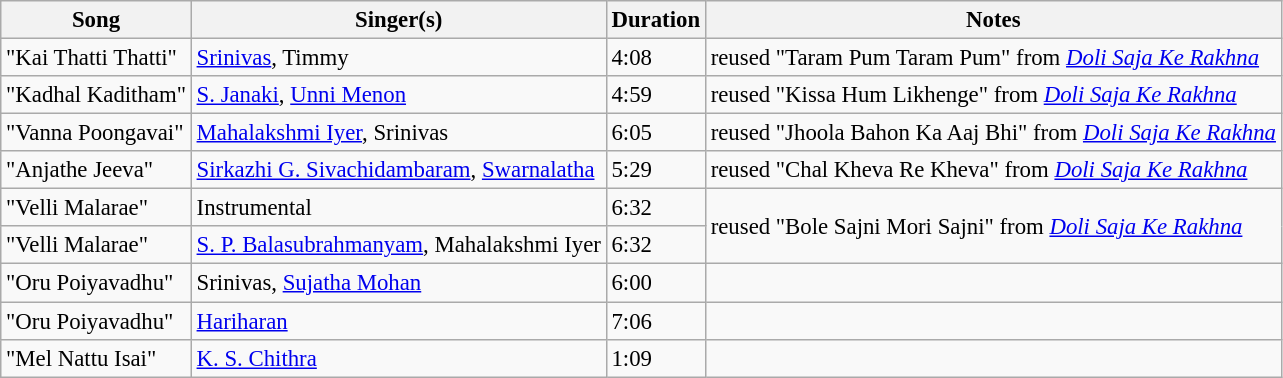<table class="wikitable tracklist" style="font-size:95%;">
<tr>
<th>Song</th>
<th>Singer(s)</th>
<th>Duration</th>
<th>Notes</th>
</tr>
<tr>
<td>"Kai Thatti Thatti"</td>
<td><a href='#'>Srinivas</a>, Timmy</td>
<td>4:08</td>
<td>reused "Taram Pum Taram Pum" from <em><a href='#'>Doli Saja Ke Rakhna</a></em></td>
</tr>
<tr>
<td>"Kadhal Kaditham"</td>
<td><a href='#'>S. Janaki</a>, <a href='#'>Unni Menon</a></td>
<td>4:59</td>
<td>reused "Kissa Hum Likhenge" from <em><a href='#'>Doli Saja Ke Rakhna</a></em></td>
</tr>
<tr>
<td>"Vanna Poongavai"</td>
<td><a href='#'>Mahalakshmi Iyer</a>, Srinivas</td>
<td>6:05</td>
<td>reused "Jhoola Bahon Ka Aaj Bhi" from <em><a href='#'>Doli Saja Ke Rakhna</a></em></td>
</tr>
<tr>
<td>"Anjathe Jeeva"</td>
<td><a href='#'>Sirkazhi G. Sivachidambaram</a>, <a href='#'>Swarnalatha</a></td>
<td>5:29</td>
<td>reused "Chal Kheva Re Kheva" from <em><a href='#'>Doli Saja Ke Rakhna</a></em></td>
</tr>
<tr>
<td>"Velli Malarae"</td>
<td>Instrumental</td>
<td>6:32</td>
<td rowspan="2">reused "Bole Sajni Mori Sajni" from <em><a href='#'>Doli Saja Ke Rakhna</a></em></td>
</tr>
<tr>
<td>"Velli Malarae"</td>
<td><a href='#'>S. P. Balasubrahmanyam</a>, Mahalakshmi Iyer</td>
<td>6:32</td>
</tr>
<tr>
<td>"Oru Poiyavadhu"</td>
<td>Srinivas, <a href='#'>Sujatha Mohan</a></td>
<td>6:00</td>
<td></td>
</tr>
<tr>
<td>"Oru Poiyavadhu"</td>
<td><a href='#'>Hariharan</a></td>
<td>7:06</td>
<td></td>
</tr>
<tr>
<td>"Mel Nattu Isai"</td>
<td><a href='#'>K. S. Chithra</a></td>
<td>1:09</td>
<td></td>
</tr>
</table>
